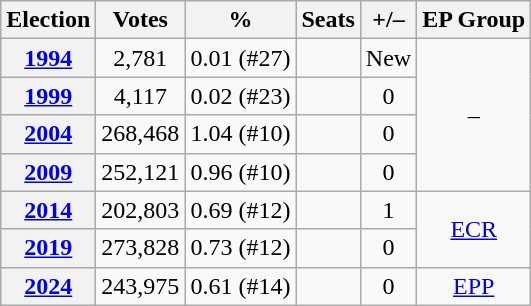<table class=wikitable style="text-align:center;">
<tr>
<th>Election</th>
<th>Votes</th>
<th>%</th>
<th>Seats</th>
<th>+/–</th>
<th>EP Group</th>
</tr>
<tr>
<th><a href='#'>1994</a></th>
<td>2,781</td>
<td>0.01 (#27)</td>
<td></td>
<td>New</td>
<td rowspan=4>–</td>
</tr>
<tr>
<th><a href='#'>1999</a></th>
<td>4,117</td>
<td>0.02 (#23)</td>
<td></td>
<td> 0</td>
</tr>
<tr>
<th><a href='#'>2004</a></th>
<td>268,468</td>
<td>1.04 (#10)</td>
<td></td>
<td> 0</td>
</tr>
<tr>
<th><a href='#'>2009</a></th>
<td>252,121</td>
<td>0.96 (#10)</td>
<td></td>
<td> 0</td>
</tr>
<tr>
<th><a href='#'>2014</a></th>
<td>202,803</td>
<td>0.69 (#12)</td>
<td></td>
<td> 1</td>
<td rowspan=2><a href='#'>ECR</a></td>
</tr>
<tr>
<th><a href='#'>2019</a></th>
<td>273,828</td>
<td>0.73 (#12)</td>
<td></td>
<td> 0</td>
</tr>
<tr>
<th><a href='#'>2024</a></th>
<td>243,975</td>
<td>0.61 (#14)</td>
<td></td>
<td> 0</td>
<td><a href='#'>EPP</a></td>
</tr>
</table>
